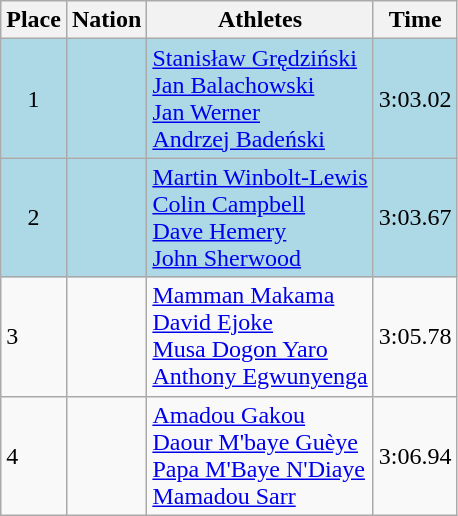<table class=wikitable>
<tr>
<th>Place</th>
<th>Nation</th>
<th>Athletes</th>
<th>Time</th>
</tr>
<tr align=center bgcolor=lightblue>
<td>1</td>
<td align=left></td>
<td align=left><a href='#'>Stanisław Grędziński</a> <br> <a href='#'>Jan Balachowski</a> <br> <a href='#'>Jan Werner</a> <br> <a href='#'>Andrzej Badeński</a></td>
<td>3:03.02</td>
</tr>
<tr align=center bgcolor=lightblue>
<td>2</td>
<td align=left></td>
<td align=left><a href='#'>Martin Winbolt-Lewis</a> <br> <a href='#'>Colin Campbell</a> <br> <a href='#'>Dave Hemery</a> <br> <a href='#'>John Sherwood</a></td>
<td>3:03.67</td>
</tr>
<tr>
<td>3</td>
<td align=left></td>
<td align=left><a href='#'>Mamman Makama</a> <br> <a href='#'>David Ejoke</a> <br> <a href='#'>Musa Dogon Yaro</a> <br> <a href='#'>Anthony Egwunyenga</a></td>
<td>3:05.78</td>
</tr>
<tr>
<td>4</td>
<td align=left></td>
<td align=left><a href='#'>Amadou Gakou</a> <br> <a href='#'>Daour M'baye Guèye</a> <br> <a href='#'>Papa M'Baye N'Diaye</a> <br> <a href='#'>Mamadou Sarr</a></td>
<td>3:06.94</td>
</tr>
</table>
